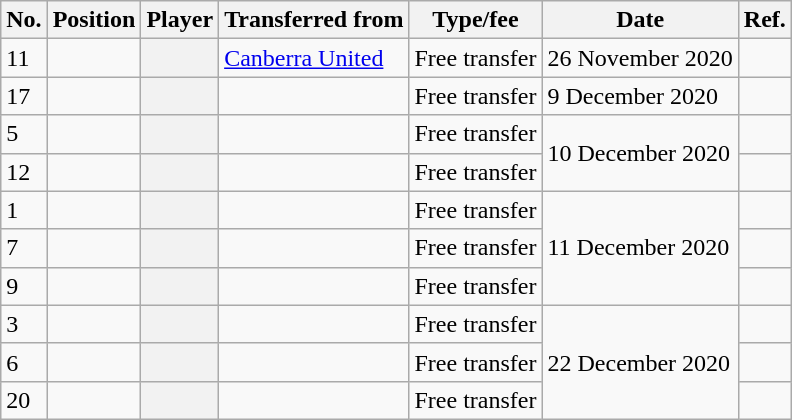<table class="wikitable plainrowheaders sortable" style="text-align:center; text-align:left">
<tr>
<th scope="col">No.</th>
<th scope="col">Position</th>
<th scope="col">Player</th>
<th scope="col">Transferred from</th>
<th scope="col">Type/fee</th>
<th scope="col">Date</th>
<th class="unsortable" scope="col">Ref.</th>
</tr>
<tr>
<td>11</td>
<td></td>
<th scope="row"></th>
<td><a href='#'>Canberra United</a></td>
<td>Free transfer</td>
<td>26 November 2020</td>
<td></td>
</tr>
<tr>
<td>17</td>
<td></td>
<th scope="row"></th>
<td></td>
<td>Free transfer</td>
<td>9 December 2020</td>
<td></td>
</tr>
<tr>
<td>5</td>
<td></td>
<th scope="row"></th>
<td></td>
<td>Free transfer</td>
<td rowspan="2">10 December 2020</td>
<td></td>
</tr>
<tr>
<td>12</td>
<td></td>
<th scope="row"></th>
<td></td>
<td>Free transfer</td>
<td></td>
</tr>
<tr>
<td>1</td>
<td></td>
<th scope="row"></th>
<td></td>
<td>Free transfer</td>
<td rowspan="3">11 December 2020</td>
<td></td>
</tr>
<tr>
<td>7</td>
<td></td>
<th scope="row"></th>
<td></td>
<td>Free transfer</td>
<td></td>
</tr>
<tr>
<td>9</td>
<td></td>
<th scope="row"></th>
<td></td>
<td>Free transfer</td>
<td></td>
</tr>
<tr>
<td>3</td>
<td></td>
<th scope="row"></th>
<td></td>
<td>Free transfer</td>
<td rowspan="3">22 December 2020</td>
<td></td>
</tr>
<tr>
<td>6</td>
<td></td>
<th scope="row"></th>
<td></td>
<td>Free transfer</td>
<td></td>
</tr>
<tr>
<td>20</td>
<td></td>
<th scope="row"></th>
<td></td>
<td>Free transfer</td>
<td></td>
</tr>
</table>
